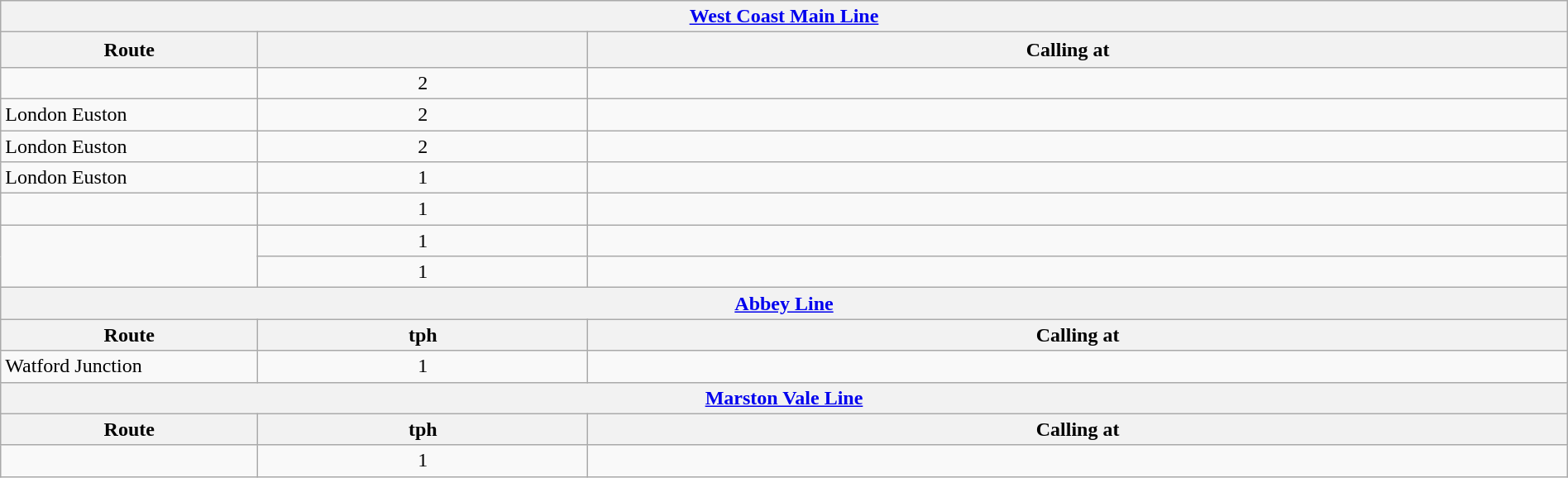<table class="wikitable" style="width: 100%;">
<tr>
<th colspan="3"><a href='#'>West Coast Main Line</a></th>
</tr>
<tr>
<th width="200">Route</th>
<th></th>
<th>Calling at　</th>
</tr>
<tr>
<td>  </td>
<td align=center>2</td>
<td></td>
</tr>
<tr>
<td>London Euston  </td>
<td align=center>2</td>
<td></td>
</tr>
<tr>
<td>London Euston  </td>
<td align=center>2</td>
<td></td>
</tr>
<tr>
<td>London Euston  </td>
<td align=center>1</td>
<td></td>
</tr>
<tr>
<td>  </td>
<td align=center>1</td>
<td></td>
</tr>
<tr>
<td rowspan="2">  </td>
<td align=center>1</td>
<td></td>
</tr>
<tr>
<td align=center>1</td>
<td></td>
</tr>
<tr>
<th colspan="3"><a href='#'>Abbey Line</a></th>
</tr>
<tr>
<th width="200">Route</th>
<th>tph</th>
<th>Calling at</th>
</tr>
<tr>
<td>Watford Junction  </td>
<td align=center>1</td>
<td></td>
</tr>
<tr>
<th colspan="3"><a href='#'>Marston Vale Line</a></th>
</tr>
<tr>
<th width="200">Route</th>
<th>tph</th>
<th>Calling at</th>
</tr>
<tr>
<td>  </td>
<td align=center>1</td>
<td></td>
</tr>
</table>
